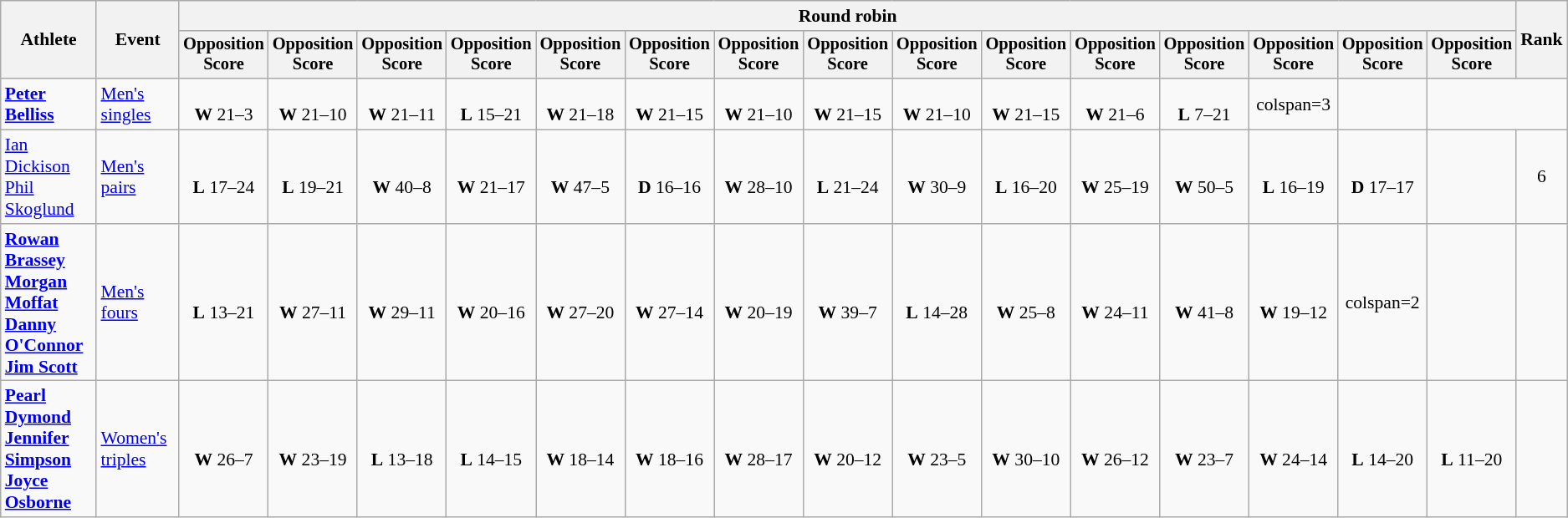<table class=wikitable style="font-size:90%;text-align:center">
<tr>
<th rowspan="2">Athlete</th>
<th rowspan="2">Event</th>
<th colspan=15>Round robin</th>
<th rowspan=2>Rank</th>
</tr>
<tr style="font-size:95%">
<th>Opposition<br>Score</th>
<th>Opposition<br>Score</th>
<th>Opposition<br>Score</th>
<th>Opposition<br>Score</th>
<th>Opposition<br>Score</th>
<th>Opposition<br>Score</th>
<th>Opposition<br>Score</th>
<th>Opposition<br>Score</th>
<th>Opposition<br>Score</th>
<th>Opposition<br>Score</th>
<th>Opposition<br>Score</th>
<th>Opposition<br>Score</th>
<th>Opposition<br>Score</th>
<th>Opposition<br>Score</th>
<th>Opposition<br>Score</th>
</tr>
<tr>
<td style="text-align:left;"><strong><a href='#'>Peter Belliss</a></strong></td>
<td style="text-align:left;"><a href='#'>Men's singles</a></td>
<td><br><strong>W</strong> 21–3</td>
<td><br><strong>W</strong> 21–10</td>
<td><br><strong>W</strong> 21–11</td>
<td><br><strong>L</strong> 15–21</td>
<td><br><strong>W</strong> 21–18</td>
<td><br><strong>W</strong> 21–15</td>
<td><br><strong>W</strong> 21–10</td>
<td><br><strong>W</strong> 21–15</td>
<td><br><strong>W</strong> 21–10</td>
<td><br><strong>W</strong> 21–15</td>
<td><br><strong>W</strong> 21–6</td>
<td><br><strong>L</strong> 7–21</td>
<td>colspan=3 </td>
<td></td>
</tr>
<tr>
<td style="text-align:left;"><a href='#'>Ian Dickison</a><br><a href='#'>Phil Skoglund</a></td>
<td style="text-align:left;"><a href='#'>Men's pairs</a></td>
<td><br><strong>L</strong> 17–24</td>
<td><br><strong>L</strong> 19–21</td>
<td><br><strong>W</strong> 40–8</td>
<td><br><strong>W</strong> 21–17</td>
<td><br><strong>W</strong> 47–5</td>
<td><br><strong>D</strong> 16–16</td>
<td><br><strong>W</strong> 28–10</td>
<td><br><strong>L</strong> 21–24</td>
<td><br><strong>W</strong> 30–9</td>
<td><br><strong>L</strong> 16–20</td>
<td><br><strong>W</strong> 25–19</td>
<td><br><strong>W</strong> 50–5</td>
<td><br><strong>L</strong> 16–19</td>
<td><br><strong>D</strong> 17–17</td>
<td></td>
<td>6</td>
</tr>
<tr>
<td style="text-align:left;"><strong><a href='#'>Rowan Brassey</a><br><a href='#'>Morgan Moffat</a><br><a href='#'>Danny O'Connor</a><br><a href='#'>Jim Scott</a></strong></td>
<td style="text-align:left;"><a href='#'>Men's fours</a></td>
<td><br><strong>L</strong> 13–21</td>
<td><br><strong>W</strong> 27–11</td>
<td><br><strong>W</strong> 29–11</td>
<td><br><strong>W</strong> 20–16</td>
<td><br><strong>W</strong> 27–20</td>
<td><br><strong>W</strong> 27–14</td>
<td><br><strong>W</strong> 20–19</td>
<td><br><strong>W</strong> 39–7</td>
<td><br><strong>L</strong> 14–28</td>
<td><br><strong>W</strong> 25–8</td>
<td><br><strong>W</strong> 24–11</td>
<td><br><strong>W</strong> 41–8</td>
<td><br><strong>W</strong> 19–12</td>
<td>colspan=2 </td>
<td></td>
</tr>
<tr>
<td style="text-align:left;"><strong><a href='#'>Pearl Dymond</a><br><a href='#'>Jennifer Simpson</a><br><a href='#'>Joyce Osborne</a></strong></td>
<td style="text-align:left;"><a href='#'>Women's triples</a></td>
<td><br><strong>W</strong> 26–7</td>
<td><br><strong>W</strong> 23–19</td>
<td><br><strong>L</strong> 13–18</td>
<td><br><strong>L</strong> 14–15</td>
<td><br><strong>W</strong> 18–14</td>
<td><br><strong>W</strong> 18–16</td>
<td><br><strong>W</strong> 28–17</td>
<td><br><strong>W</strong> 20–12</td>
<td><br><strong>W</strong> 23–5</td>
<td><br><strong>W</strong> 30–10</td>
<td><br><strong>W</strong> 26–12</td>
<td><br><strong>W</strong> 23–7</td>
<td><br><strong>W</strong> 24–14</td>
<td><br><strong>L</strong> 14–20</td>
<td><br><strong>L</strong> 11–20</td>
<td></td>
</tr>
</table>
